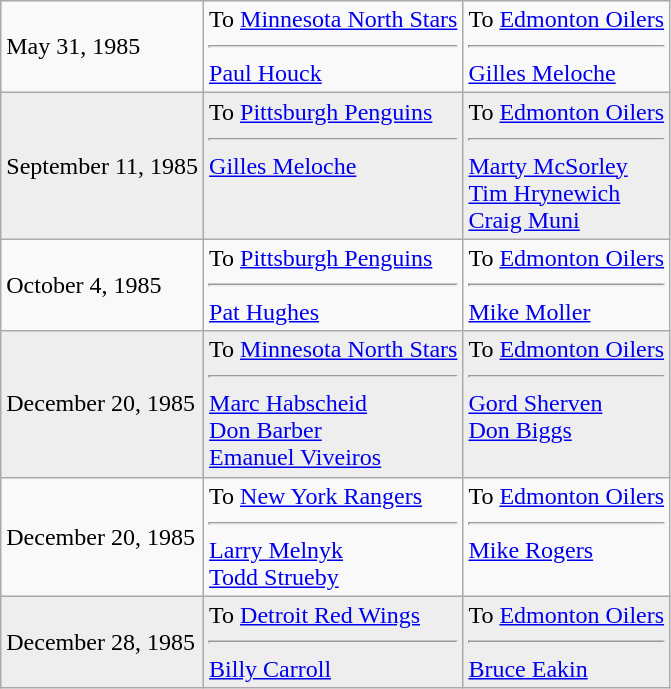<table class="wikitable">
<tr>
<td>May 31, 1985</td>
<td valign="top">To <a href='#'>Minnesota North Stars</a><hr><a href='#'>Paul Houck</a></td>
<td valign="top">To <a href='#'>Edmonton Oilers</a><hr><a href='#'>Gilles Meloche</a></td>
</tr>
<tr style="background:#eee;">
<td>September 11, 1985</td>
<td valign="top">To <a href='#'>Pittsburgh Penguins</a><hr><a href='#'>Gilles Meloche</a></td>
<td valign="top">To <a href='#'>Edmonton Oilers</a><hr><a href='#'>Marty McSorley</a><br><a href='#'>Tim Hrynewich</a><br><a href='#'>Craig Muni</a></td>
</tr>
<tr>
<td>October 4, 1985</td>
<td valign="top">To <a href='#'>Pittsburgh Penguins</a><hr><a href='#'>Pat Hughes</a></td>
<td valign="top">To <a href='#'>Edmonton Oilers</a><hr><a href='#'>Mike Moller</a></td>
</tr>
<tr style="background:#eee;">
<td>December 20, 1985</td>
<td valign="top">To <a href='#'>Minnesota North Stars</a><hr><a href='#'>Marc Habscheid</a><br><a href='#'>Don Barber</a><br><a href='#'>Emanuel Viveiros</a></td>
<td valign="top">To <a href='#'>Edmonton Oilers</a><hr><a href='#'>Gord Sherven</a><br><a href='#'>Don Biggs</a></td>
</tr>
<tr>
<td>December 20, 1985</td>
<td valign="top">To <a href='#'>New York Rangers</a><hr><a href='#'>Larry Melnyk</a><br><a href='#'>Todd Strueby</a></td>
<td valign="top">To <a href='#'>Edmonton Oilers</a><hr><a href='#'>Mike Rogers</a></td>
</tr>
<tr style="background:#eee;">
<td>December 28, 1985</td>
<td valign="top">To <a href='#'>Detroit Red Wings</a><hr><a href='#'>Billy Carroll</a></td>
<td valign="top">To <a href='#'>Edmonton Oilers</a><hr><a href='#'>Bruce Eakin</a></td>
</tr>
</table>
